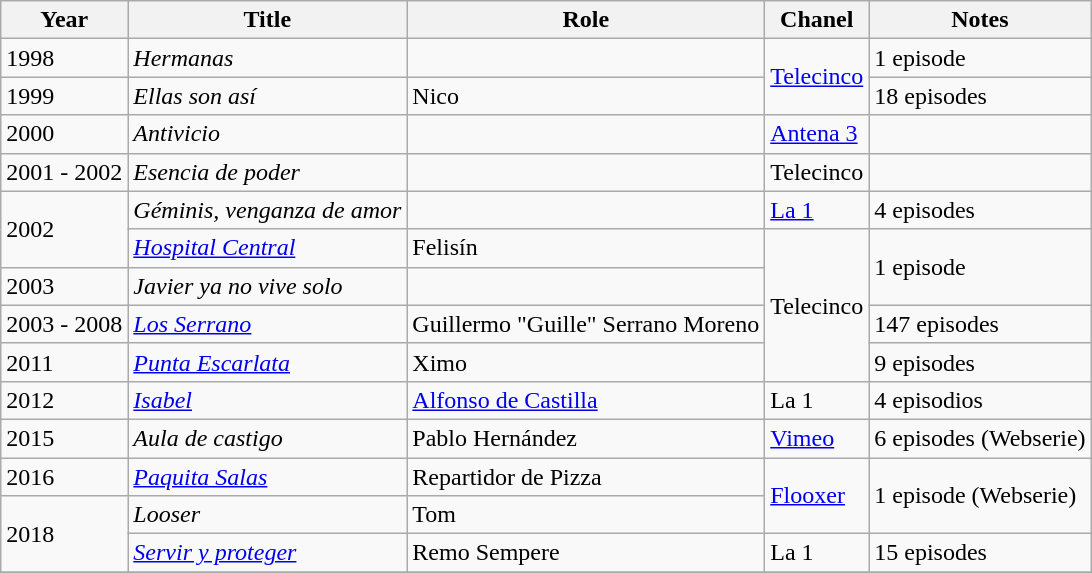<table class="wikitable sortable">
<tr>
<th>Year</th>
<th>Title</th>
<th>Role</th>
<th>Chanel</th>
<th>Notes</th>
</tr>
<tr>
<td>1998</td>
<td><em>Hermanas</em></td>
<td></td>
<td rowspan="2"><a href='#'>Telecinco</a></td>
<td>1 episode</td>
</tr>
<tr>
<td>1999</td>
<td><em>Ellas son así</em></td>
<td>Nico</td>
<td>18 episodes</td>
</tr>
<tr>
<td>2000</td>
<td><em>Antivicio</em></td>
<td></td>
<td><a href='#'>Antena 3</a></td>
<td></td>
</tr>
<tr>
<td>2001 - 2002</td>
<td><em>Esencia de poder</em></td>
<td></td>
<td>Telecinco</td>
<td></td>
</tr>
<tr>
<td rowspan="2">2002</td>
<td><em>Géminis, venganza de amor</em></td>
<td></td>
<td><a href='#'>La 1</a></td>
<td>4 episodes</td>
</tr>
<tr>
<td><em><a href='#'>Hospital Central</a></em></td>
<td>Felisín</td>
<td rowspan="4">Telecinco</td>
<td rowspan="2">1 episode</td>
</tr>
<tr>
<td>2003</td>
<td><em>Javier ya no vive solo</em></td>
<td></td>
</tr>
<tr>
<td>2003 - 2008</td>
<td><em><a href='#'>Los Serrano</a></em></td>
<td>Guillermo "Guille" Serrano Moreno</td>
<td>147 episodes</td>
</tr>
<tr>
<td>2011</td>
<td><em><a href='#'>Punta Escarlata</a></em></td>
<td>Ximo</td>
<td>9 episodes</td>
</tr>
<tr>
<td>2012</td>
<td><em><a href='#'>Isabel</a></em></td>
<td><a href='#'>Alfonso de Castilla</a></td>
<td>La 1</td>
<td>4 episodios</td>
</tr>
<tr>
<td>2015</td>
<td><em>Aula de castigo</em></td>
<td>Pablo Hernández</td>
<td><a href='#'>Vimeo</a></td>
<td>6 episodes (Webserie)</td>
</tr>
<tr>
<td>2016</td>
<td><em><a href='#'>Paquita Salas</a></em></td>
<td>Repartidor de Pizza</td>
<td rowspan="2"><a href='#'>Flooxer</a></td>
<td rowspan="2">1 episode (Webserie)</td>
</tr>
<tr>
<td rowspan="2">2018</td>
<td><em>Looser</em></td>
<td>Tom</td>
</tr>
<tr>
<td><em><a href='#'>Servir y proteger</a> </em></td>
<td>Remo Sempere</td>
<td>La 1</td>
<td>15 episodes</td>
</tr>
<tr>
</tr>
</table>
